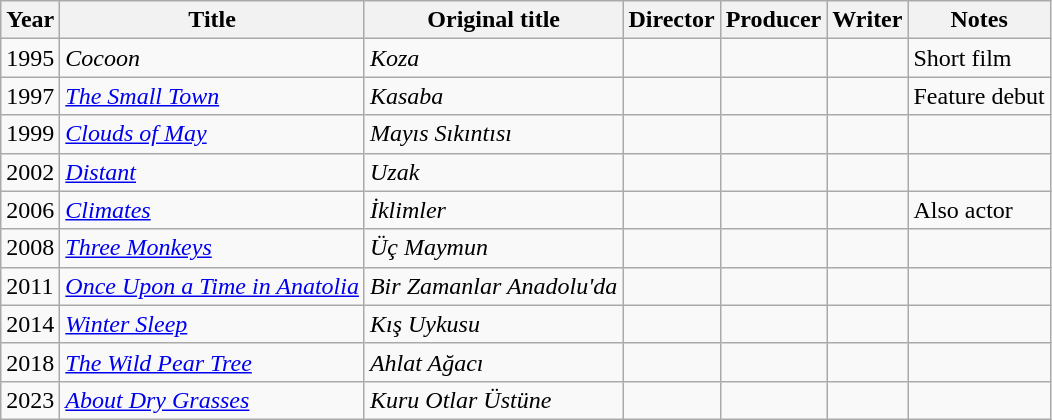<table class="wikitable">
<tr>
<th>Year</th>
<th>Title</th>
<th>Original title</th>
<th>Director</th>
<th>Producer</th>
<th>Writer</th>
<th>Notes</th>
</tr>
<tr>
<td>1995</td>
<td><em>Cocoon</em></td>
<td><em>Koza</em></td>
<td></td>
<td></td>
<td></td>
<td>Short film</td>
</tr>
<tr>
<td>1997</td>
<td><em><a href='#'>The Small Town</a></em></td>
<td><em>Kasaba</em></td>
<td></td>
<td></td>
<td></td>
<td>Feature debut</td>
</tr>
<tr>
<td>1999</td>
<td><em><a href='#'>Clouds of May</a></em></td>
<td><em>Mayıs Sıkıntısı</em></td>
<td></td>
<td></td>
<td></td>
<td></td>
</tr>
<tr>
<td>2002</td>
<td><em><a href='#'>Distant</a></em></td>
<td><em>Uzak</em></td>
<td></td>
<td></td>
<td></td>
<td></td>
</tr>
<tr>
<td>2006</td>
<td><em><a href='#'>Climates</a></em></td>
<td><em>İklimler</em></td>
<td></td>
<td></td>
<td></td>
<td>Also actor</td>
</tr>
<tr>
<td>2008</td>
<td><em><a href='#'>Three Monkeys</a></em></td>
<td><em>Üç Maymun</em></td>
<td></td>
<td></td>
<td></td>
<td></td>
</tr>
<tr>
<td>2011</td>
<td><em><a href='#'>Once Upon a Time in Anatolia</a></em></td>
<td><em>Bir Zamanlar Anadolu'da</em></td>
<td></td>
<td></td>
<td></td>
<td></td>
</tr>
<tr>
<td>2014</td>
<td><em><a href='#'>Winter Sleep</a></em></td>
<td><em>Kış Uykusu</em></td>
<td></td>
<td></td>
<td></td>
<td></td>
</tr>
<tr>
<td>2018</td>
<td><em><a href='#'>The Wild Pear Tree</a></em></td>
<td><em>Ahlat Ağacı</em></td>
<td></td>
<td></td>
<td></td>
<td></td>
</tr>
<tr>
<td>2023</td>
<td><em><a href='#'>About Dry Grasses</a></em></td>
<td><em>Kuru Otlar Üstüne</em></td>
<td></td>
<td></td>
<td></td>
<td></td>
</tr>
</table>
